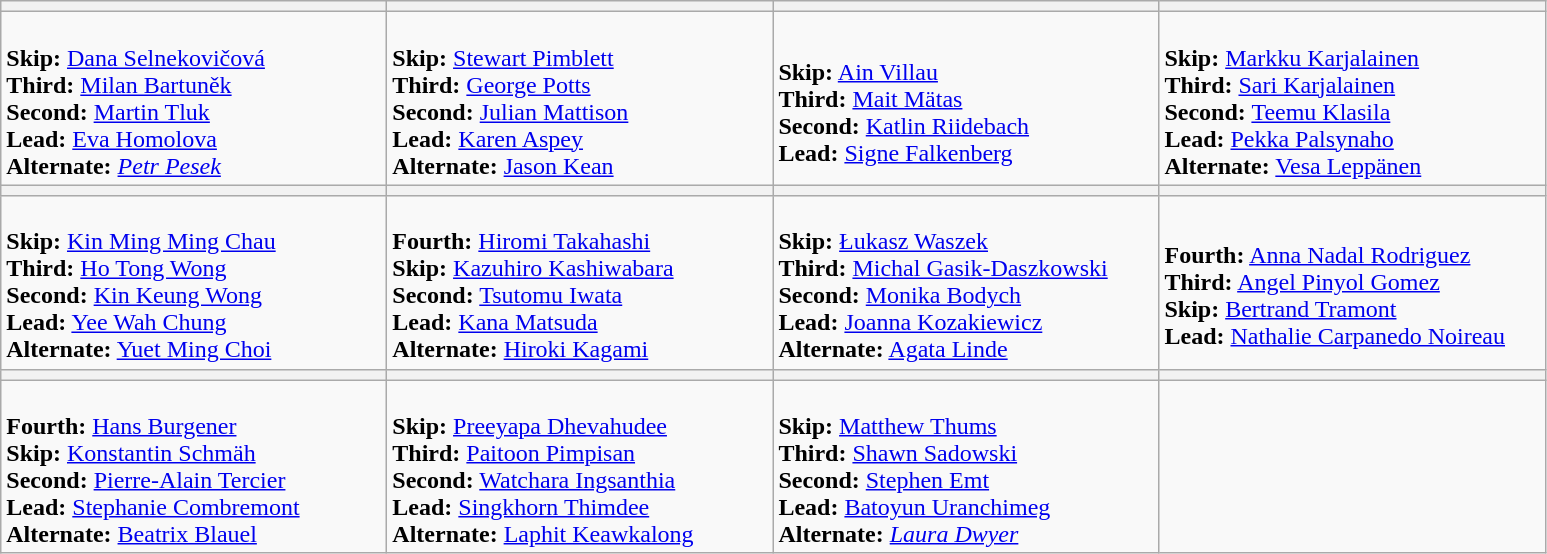<table class="wikitable">
<tr>
<th width=250></th>
<th width=250></th>
<th width=250></th>
<th width=250></th>
</tr>
<tr>
<td><br><strong>Skip:</strong> <a href='#'>Dana Selnekovičová</a><br>
<strong>Third:</strong> <a href='#'>Milan Bartuněk</a><br>
<strong>Second:</strong> <a href='#'>Martin Tluk</a><br>
<strong>Lead:</strong> <a href='#'>Eva Homolova</a><br>
<strong>Alternate:</strong> <em><a href='#'>Petr Pesek</a></em></td>
<td><br><strong>Skip:</strong> <a href='#'>Stewart Pimblett</a><br>
<strong>Third:</strong> <a href='#'>George Potts</a><br>
<strong>Second:</strong> <a href='#'>Julian Mattison</a><br>
<strong>Lead:</strong> <a href='#'>Karen Aspey</a><br>
<strong>Alternate:</strong> <a href='#'>Jason Kean</a></td>
<td><br><strong>Skip:</strong> <a href='#'>Ain Villau</a><br>
<strong>Third:</strong> <a href='#'>Mait Mätas</a><br>
<strong>Second:</strong> <a href='#'>Katlin Riidebach</a><br>
<strong>Lead:</strong> <a href='#'>Signe Falkenberg</a></td>
<td><br><strong>Skip:</strong> <a href='#'>Markku Karjalainen</a><br>
<strong>Third:</strong> <a href='#'>Sari Karjalainen</a><br>
<strong>Second:</strong> <a href='#'>Teemu Klasila</a><br>
<strong>Lead:</strong> <a href='#'>Pekka Palsynaho</a><br>
<strong>Alternate:</strong> <a href='#'>Vesa Leppänen</a></td>
</tr>
<tr>
<th width=250></th>
<th width=250></th>
<th width=250></th>
<th width=250></th>
</tr>
<tr>
<td><br><strong>Skip:</strong> <a href='#'>Kin Ming Ming Chau</a><br>
<strong>Third:</strong> <a href='#'>Ho Tong Wong</a><br>
<strong>Second:</strong> <a href='#'>Kin Keung Wong</a><br>
<strong>Lead:</strong> <a href='#'>Yee Wah Chung</a><br>
<strong>Alternate:</strong> <a href='#'>Yuet Ming Choi</a></td>
<td><br><strong>Fourth:</strong> <a href='#'>Hiromi Takahashi</a><br>
<strong>Skip:</strong> <a href='#'>Kazuhiro Kashiwabara</a><br>
<strong>Second:</strong> <a href='#'>Tsutomu Iwata</a><br>
<strong>Lead:</strong> <a href='#'>Kana Matsuda</a><br>
<strong>Alternate:</strong> <a href='#'>Hiroki Kagami</a></td>
<td><br><strong>Skip:</strong> <a href='#'>Łukasz Waszek</a><br>
<strong>Third:</strong> <a href='#'>Michal Gasik-Daszkowski</a><br>
<strong>Second:</strong> <a href='#'>Monika Bodych</a><br>
<strong>Lead:</strong> <a href='#'>Joanna Kozakiewicz</a><br>
<strong>Alternate:</strong> <a href='#'>Agata Linde</a></td>
<td><br><strong>Fourth:</strong> <a href='#'>Anna Nadal Rodriguez</a><br>
<strong>Third:</strong> <a href='#'>Angel Pinyol Gomez</a><br>
<strong>Skip:</strong> <a href='#'>Bertrand Tramont</a><br>
<strong>Lead:</strong> <a href='#'>Nathalie Carpanedo Noireau</a></td>
</tr>
<tr>
<th width=250></th>
<th width=250></th>
<th width=250></th>
<th width=250></th>
</tr>
<tr>
<td><br><strong>Fourth:</strong> <a href='#'>Hans Burgener</a><br>
<strong>Skip:</strong> <a href='#'>Konstantin Schmäh</a><br>
<strong>Second:</strong> <a href='#'>Pierre-Alain Tercier</a><br>
<strong>Lead:</strong> <a href='#'>Stephanie Combremont</a><br>
<strong>Alternate:</strong> <a href='#'>Beatrix Blauel</a></td>
<td><br><strong>Skip:</strong> <a href='#'>Preeyapa Dhevahudee</a><br>
<strong>Third:</strong> <a href='#'>Paitoon Pimpisan</a><br>
<strong>Second:</strong> <a href='#'>Watchara Ingsanthia</a><br>
<strong>Lead:</strong> <a href='#'>Singkhorn Thimdee</a><br>
<strong>Alternate:</strong> <a href='#'>Laphit Keawkalong</a></td>
<td><br><strong>Skip:</strong> <a href='#'>Matthew Thums</a><br>
<strong>Third:</strong> <a href='#'>Shawn Sadowski</a><br>
<strong>Second:</strong> <a href='#'>Stephen Emt</a><br>
<strong>Lead:</strong> <a href='#'>Batoyun Uranchimeg</a><br>
<strong>Alternate:</strong> <em><a href='#'>Laura Dwyer</a></em></td>
<td></td>
</tr>
</table>
